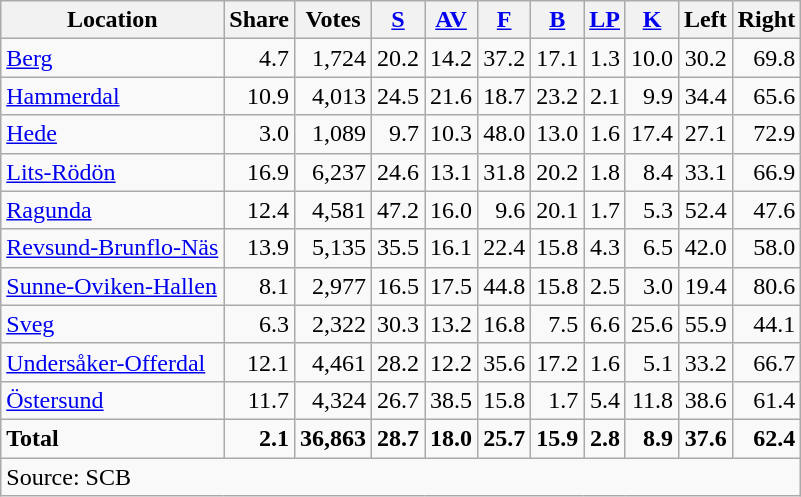<table class="wikitable sortable" style=text-align:right>
<tr>
<th>Location</th>
<th>Share</th>
<th>Votes</th>
<th><a href='#'>S</a></th>
<th><a href='#'>AV</a></th>
<th><a href='#'>F</a></th>
<th><a href='#'>B</a></th>
<th><a href='#'>LP</a></th>
<th><a href='#'>K</a></th>
<th>Left</th>
<th>Right</th>
</tr>
<tr>
<td align=left><a href='#'>Berg</a></td>
<td>4.7</td>
<td>1,724</td>
<td>20.2</td>
<td>14.2</td>
<td>37.2</td>
<td>17.1</td>
<td>1.3</td>
<td>10.0</td>
<td>30.2</td>
<td>69.8</td>
</tr>
<tr>
<td align=left><a href='#'>Hammerdal</a></td>
<td>10.9</td>
<td>4,013</td>
<td>24.5</td>
<td>21.6</td>
<td>18.7</td>
<td>23.2</td>
<td>2.1</td>
<td>9.9</td>
<td>34.4</td>
<td>65.6</td>
</tr>
<tr>
<td align=left><a href='#'>Hede</a></td>
<td>3.0</td>
<td>1,089</td>
<td>9.7</td>
<td>10.3</td>
<td>48.0</td>
<td>13.0</td>
<td>1.6</td>
<td>17.4</td>
<td>27.1</td>
<td>72.9</td>
</tr>
<tr>
<td align=left><a href='#'>Lits-Rödön</a></td>
<td>16.9</td>
<td>6,237</td>
<td>24.6</td>
<td>13.1</td>
<td>31.8</td>
<td>20.2</td>
<td>1.8</td>
<td>8.4</td>
<td>33.1</td>
<td>66.9</td>
</tr>
<tr>
<td align=left><a href='#'>Ragunda</a></td>
<td>12.4</td>
<td>4,581</td>
<td>47.2</td>
<td>16.0</td>
<td>9.6</td>
<td>20.1</td>
<td>1.7</td>
<td>5.3</td>
<td>52.4</td>
<td>47.6</td>
</tr>
<tr>
<td align=left><a href='#'>Revsund-Brunflo-Näs</a></td>
<td>13.9</td>
<td>5,135</td>
<td>35.5</td>
<td>16.1</td>
<td>22.4</td>
<td>15.8</td>
<td>4.3</td>
<td>6.5</td>
<td>42.0</td>
<td>58.0</td>
</tr>
<tr>
<td align=left><a href='#'>Sunne-Oviken-Hallen</a></td>
<td>8.1</td>
<td>2,977</td>
<td>16.5</td>
<td>17.5</td>
<td>44.8</td>
<td>15.8</td>
<td>2.5</td>
<td>3.0</td>
<td>19.4</td>
<td>80.6</td>
</tr>
<tr>
<td align=left><a href='#'>Sveg</a></td>
<td>6.3</td>
<td>2,322</td>
<td>30.3</td>
<td>13.2</td>
<td>16.8</td>
<td>7.5</td>
<td>6.6</td>
<td>25.6</td>
<td>55.9</td>
<td>44.1</td>
</tr>
<tr>
<td align=left><a href='#'>Undersåker-Offerdal</a></td>
<td>12.1</td>
<td>4,461</td>
<td>28.2</td>
<td>12.2</td>
<td>35.6</td>
<td>17.2</td>
<td>1.6</td>
<td>5.1</td>
<td>33.2</td>
<td>66.7</td>
</tr>
<tr>
<td align=left><a href='#'>Östersund</a></td>
<td>11.7</td>
<td>4,324</td>
<td>26.7</td>
<td>38.5</td>
<td>15.8</td>
<td>1.7</td>
<td>5.4</td>
<td>11.8</td>
<td>38.6</td>
<td>61.4</td>
</tr>
<tr>
<td align=left><strong>Total</strong></td>
<td><strong>2.1</strong></td>
<td><strong>36,863</strong></td>
<td><strong>28.7</strong></td>
<td><strong>18.0</strong></td>
<td><strong>25.7</strong></td>
<td><strong>15.9</strong></td>
<td><strong>2.8</strong></td>
<td><strong>8.9</strong></td>
<td><strong>37.6</strong></td>
<td><strong>62.4</strong></td>
</tr>
<tr>
<td align=left colspan=11>Source: SCB </td>
</tr>
</table>
